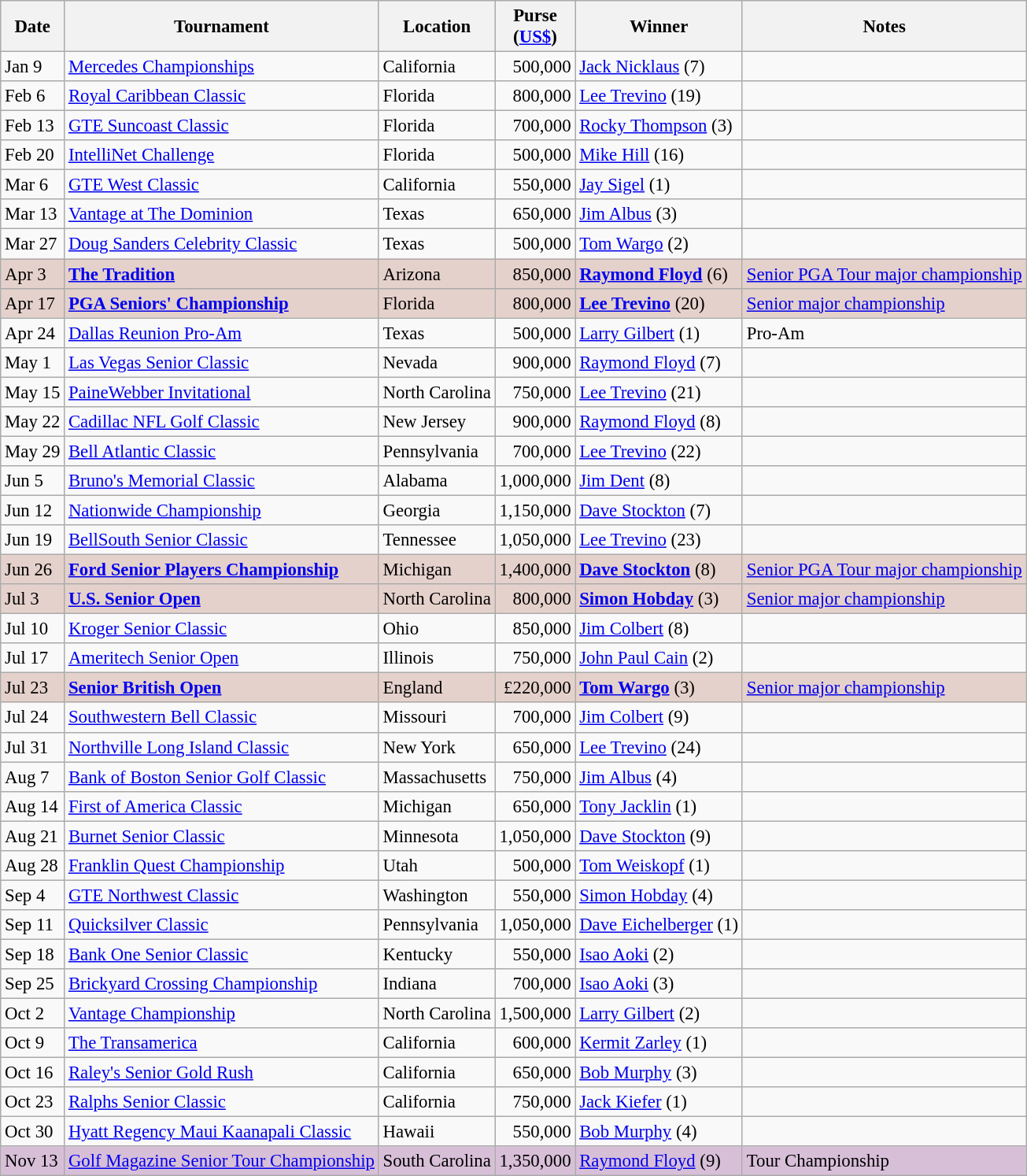<table class="wikitable" style="font-size:95%">
<tr>
<th>Date</th>
<th>Tournament</th>
<th>Location</th>
<th>Purse<br>(<a href='#'>US$</a>)</th>
<th>Winner</th>
<th>Notes</th>
</tr>
<tr>
<td>Jan 9</td>
<td><a href='#'>Mercedes Championships</a></td>
<td>California</td>
<td align=right>500,000</td>
<td> <a href='#'>Jack Nicklaus</a> (7)</td>
<td></td>
</tr>
<tr>
<td>Feb 6</td>
<td><a href='#'>Royal Caribbean Classic</a></td>
<td>Florida</td>
<td align=right>800,000</td>
<td> <a href='#'>Lee Trevino</a> (19)</td>
<td></td>
</tr>
<tr>
<td>Feb 13</td>
<td><a href='#'>GTE Suncoast Classic</a></td>
<td>Florida</td>
<td align=right>700,000</td>
<td> <a href='#'>Rocky Thompson</a> (3)</td>
<td></td>
</tr>
<tr>
<td>Feb 20</td>
<td><a href='#'>IntelliNet Challenge</a></td>
<td>Florida</td>
<td align=right>500,000</td>
<td> <a href='#'>Mike Hill</a> (16)</td>
<td></td>
</tr>
<tr>
<td>Mar 6</td>
<td><a href='#'>GTE West Classic</a></td>
<td>California</td>
<td align=right>550,000</td>
<td> <a href='#'>Jay Sigel</a> (1)</td>
<td></td>
</tr>
<tr>
<td>Mar 13</td>
<td><a href='#'>Vantage at The Dominion</a></td>
<td>Texas</td>
<td align=right>650,000</td>
<td> <a href='#'>Jim Albus</a> (3)</td>
<td></td>
</tr>
<tr>
<td>Mar 27</td>
<td><a href='#'>Doug Sanders Celebrity Classic</a></td>
<td>Texas</td>
<td align=right>500,000</td>
<td> <a href='#'>Tom Wargo</a> (2)</td>
<td></td>
</tr>
<tr style="background:#e5d1cb;">
<td>Apr 3</td>
<td><strong><a href='#'>The Tradition</a></strong></td>
<td>Arizona</td>
<td align=right>850,000</td>
<td> <strong><a href='#'>Raymond Floyd</a></strong> (6)</td>
<td><a href='#'>Senior PGA Tour major championship</a></td>
</tr>
<tr style="background:#e5d1cb;">
<td>Apr 17</td>
<td><strong><a href='#'>PGA Seniors' Championship</a></strong></td>
<td>Florida</td>
<td align=right>800,000</td>
<td> <strong><a href='#'>Lee Trevino</a></strong> (20)</td>
<td><a href='#'>Senior major championship</a></td>
</tr>
<tr>
<td>Apr 24</td>
<td><a href='#'>Dallas Reunion Pro-Am</a></td>
<td>Texas</td>
<td align=right>500,000</td>
<td> <a href='#'>Larry Gilbert</a> (1)</td>
<td>Pro-Am</td>
</tr>
<tr>
<td>May 1</td>
<td><a href='#'>Las Vegas Senior Classic</a></td>
<td>Nevada</td>
<td align=right>900,000</td>
<td> <a href='#'>Raymond Floyd</a> (7)</td>
<td></td>
</tr>
<tr>
<td>May 15</td>
<td><a href='#'>PaineWebber Invitational</a></td>
<td>North Carolina</td>
<td align=right>750,000</td>
<td> <a href='#'>Lee Trevino</a> (21)</td>
<td></td>
</tr>
<tr>
<td>May 22</td>
<td><a href='#'>Cadillac NFL Golf Classic</a></td>
<td>New Jersey</td>
<td align=right>900,000</td>
<td> <a href='#'>Raymond Floyd</a> (8)</td>
<td></td>
</tr>
<tr>
<td>May 29</td>
<td><a href='#'>Bell Atlantic Classic</a></td>
<td>Pennsylvania</td>
<td align=right>700,000</td>
<td> <a href='#'>Lee Trevino</a> (22)</td>
<td></td>
</tr>
<tr>
<td>Jun 5</td>
<td><a href='#'>Bruno's Memorial Classic</a></td>
<td>Alabama</td>
<td align=right>1,000,000</td>
<td> <a href='#'>Jim Dent</a> (8)</td>
<td></td>
</tr>
<tr>
<td>Jun 12</td>
<td><a href='#'>Nationwide Championship</a></td>
<td>Georgia</td>
<td align=right>1,150,000</td>
<td> <a href='#'>Dave Stockton</a> (7)</td>
<td></td>
</tr>
<tr>
<td>Jun 19</td>
<td><a href='#'>BellSouth Senior Classic</a></td>
<td>Tennessee</td>
<td align=right>1,050,000</td>
<td> <a href='#'>Lee Trevino</a> (23)</td>
<td></td>
</tr>
<tr style="background:#e5d1cb;">
<td>Jun 26</td>
<td><strong><a href='#'>Ford Senior Players Championship</a></strong></td>
<td>Michigan</td>
<td align=right>1,400,000</td>
<td> <strong><a href='#'>Dave Stockton</a></strong> (8)</td>
<td><a href='#'>Senior PGA Tour major championship</a></td>
</tr>
<tr style="background:#e5d1cb;">
<td>Jul 3</td>
<td><strong><a href='#'>U.S. Senior Open</a></strong></td>
<td>North Carolina</td>
<td align=right>800,000</td>
<td> <strong><a href='#'>Simon Hobday</a></strong> (3)</td>
<td><a href='#'>Senior major championship</a></td>
</tr>
<tr>
<td>Jul 10</td>
<td><a href='#'>Kroger Senior Classic</a></td>
<td>Ohio</td>
<td align=right>850,000</td>
<td> <a href='#'>Jim Colbert</a> (8)</td>
<td></td>
</tr>
<tr>
<td>Jul 17</td>
<td><a href='#'>Ameritech Senior Open</a></td>
<td>Illinois</td>
<td align=right>750,000</td>
<td> <a href='#'>John Paul Cain</a> (2)</td>
<td></td>
</tr>
<tr style="background:#e5d1cb;">
<td>Jul 23</td>
<td><strong><a href='#'>Senior British Open</a></strong></td>
<td>England</td>
<td align=right>£220,000</td>
<td> <strong><a href='#'>Tom Wargo</a></strong> (3)</td>
<td><a href='#'>Senior major championship</a></td>
</tr>
<tr>
<td>Jul 24</td>
<td><a href='#'>Southwestern Bell Classic</a></td>
<td>Missouri</td>
<td align=right>700,000</td>
<td> <a href='#'>Jim Colbert</a> (9)</td>
<td></td>
</tr>
<tr>
<td>Jul 31</td>
<td><a href='#'>Northville Long Island Classic</a></td>
<td>New York</td>
<td align=right>650,000</td>
<td> <a href='#'>Lee Trevino</a> (24)</td>
<td></td>
</tr>
<tr>
<td>Aug 7</td>
<td><a href='#'>Bank of Boston Senior Golf Classic</a></td>
<td>Massachusetts</td>
<td align=right>750,000</td>
<td> <a href='#'>Jim Albus</a> (4)</td>
<td></td>
</tr>
<tr>
<td>Aug 14</td>
<td><a href='#'>First of America Classic</a></td>
<td>Michigan</td>
<td align=right>650,000</td>
<td> <a href='#'>Tony Jacklin</a> (1)</td>
<td></td>
</tr>
<tr>
<td>Aug 21</td>
<td><a href='#'>Burnet Senior Classic</a></td>
<td>Minnesota</td>
<td align=right>1,050,000</td>
<td> <a href='#'>Dave Stockton</a> (9)</td>
<td></td>
</tr>
<tr>
<td>Aug 28</td>
<td><a href='#'>Franklin Quest Championship</a></td>
<td>Utah</td>
<td align=right>500,000</td>
<td> <a href='#'>Tom Weiskopf</a> (1)</td>
<td></td>
</tr>
<tr>
<td>Sep 4</td>
<td><a href='#'>GTE Northwest Classic</a></td>
<td>Washington</td>
<td align=right>550,000</td>
<td> <a href='#'>Simon Hobday</a> (4)</td>
<td></td>
</tr>
<tr>
<td>Sep 11</td>
<td><a href='#'>Quicksilver Classic</a></td>
<td>Pennsylvania</td>
<td align=right>1,050,000</td>
<td> <a href='#'>Dave Eichelberger</a> (1)</td>
<td></td>
</tr>
<tr>
<td>Sep 18</td>
<td><a href='#'>Bank One Senior Classic</a></td>
<td>Kentucky</td>
<td align=right>550,000</td>
<td> <a href='#'>Isao Aoki</a> (2)</td>
<td></td>
</tr>
<tr>
<td>Sep 25</td>
<td><a href='#'>Brickyard Crossing Championship</a></td>
<td>Indiana</td>
<td align=right>700,000</td>
<td> <a href='#'>Isao Aoki</a> (3)</td>
<td></td>
</tr>
<tr>
<td>Oct 2</td>
<td><a href='#'>Vantage Championship</a></td>
<td>North Carolina</td>
<td align=right>1,500,000</td>
<td> <a href='#'>Larry Gilbert</a> (2)</td>
<td></td>
</tr>
<tr>
<td>Oct 9</td>
<td><a href='#'>The Transamerica</a></td>
<td>California</td>
<td align=right>600,000</td>
<td> <a href='#'>Kermit Zarley</a> (1)</td>
<td></td>
</tr>
<tr>
<td>Oct 16</td>
<td><a href='#'>Raley's Senior Gold Rush</a></td>
<td>California</td>
<td align=right>650,000</td>
<td> <a href='#'>Bob Murphy</a> (3)</td>
<td></td>
</tr>
<tr>
<td>Oct 23</td>
<td><a href='#'>Ralphs Senior Classic</a></td>
<td>California</td>
<td align=right>750,000</td>
<td> <a href='#'>Jack Kiefer</a> (1)</td>
<td></td>
</tr>
<tr>
<td>Oct 30</td>
<td><a href='#'>Hyatt Regency Maui Kaanapali Classic</a></td>
<td>Hawaii</td>
<td align=right>550,000</td>
<td> <a href='#'>Bob Murphy</a> (4)</td>
<td></td>
</tr>
<tr style="background:thistle;">
<td>Nov 13</td>
<td><a href='#'>Golf Magazine Senior Tour Championship</a></td>
<td>South Carolina</td>
<td align=right>1,350,000</td>
<td> <a href='#'>Raymond Floyd</a> (9)</td>
<td>Tour Championship</td>
</tr>
</table>
